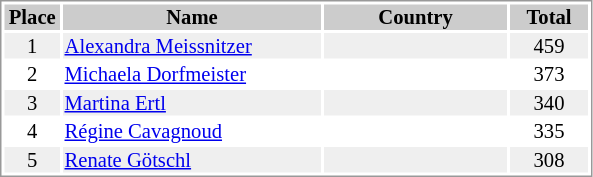<table border="0" style="border: 1px solid #999; background-color:#FFFFFF; text-align:center; font-size:86%; line-height:15px;">
<tr align="center" bgcolor="#CCCCCC">
<th width=35>Place</th>
<th width=170>Name</th>
<th width=120>Country</th>
<th width=50>Total</th>
</tr>
<tr bgcolor="#EFEFEF">
<td>1</td>
<td align="left"><a href='#'>Alexandra Meissnitzer</a></td>
<td align="left"></td>
<td>459</td>
</tr>
<tr>
<td>2</td>
<td align="left"><a href='#'>Michaela Dorfmeister</a></td>
<td align="left"></td>
<td>373</td>
</tr>
<tr bgcolor="#EFEFEF">
<td>3</td>
<td align="left"><a href='#'>Martina Ertl</a></td>
<td align="left"></td>
<td>340</td>
</tr>
<tr>
<td>4</td>
<td align="left"><a href='#'>Régine Cavagnoud</a></td>
<td align="left"></td>
<td>335</td>
</tr>
<tr bgcolor="#EFEFEF">
<td>5</td>
<td align="left"><a href='#'>Renate Götschl</a></td>
<td align="left"></td>
<td>308</td>
</tr>
</table>
